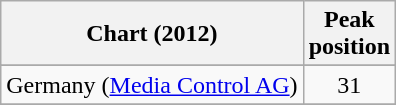<table class="wikitable sortable">
<tr>
<th>Chart (2012)</th>
<th>Peak<br>position</th>
</tr>
<tr>
</tr>
<tr>
</tr>
<tr>
</tr>
<tr>
</tr>
<tr>
<td>Germany (<a href='#'>Media Control AG</a>)</td>
<td style="text-align:center;">31</td>
</tr>
<tr>
</tr>
</table>
